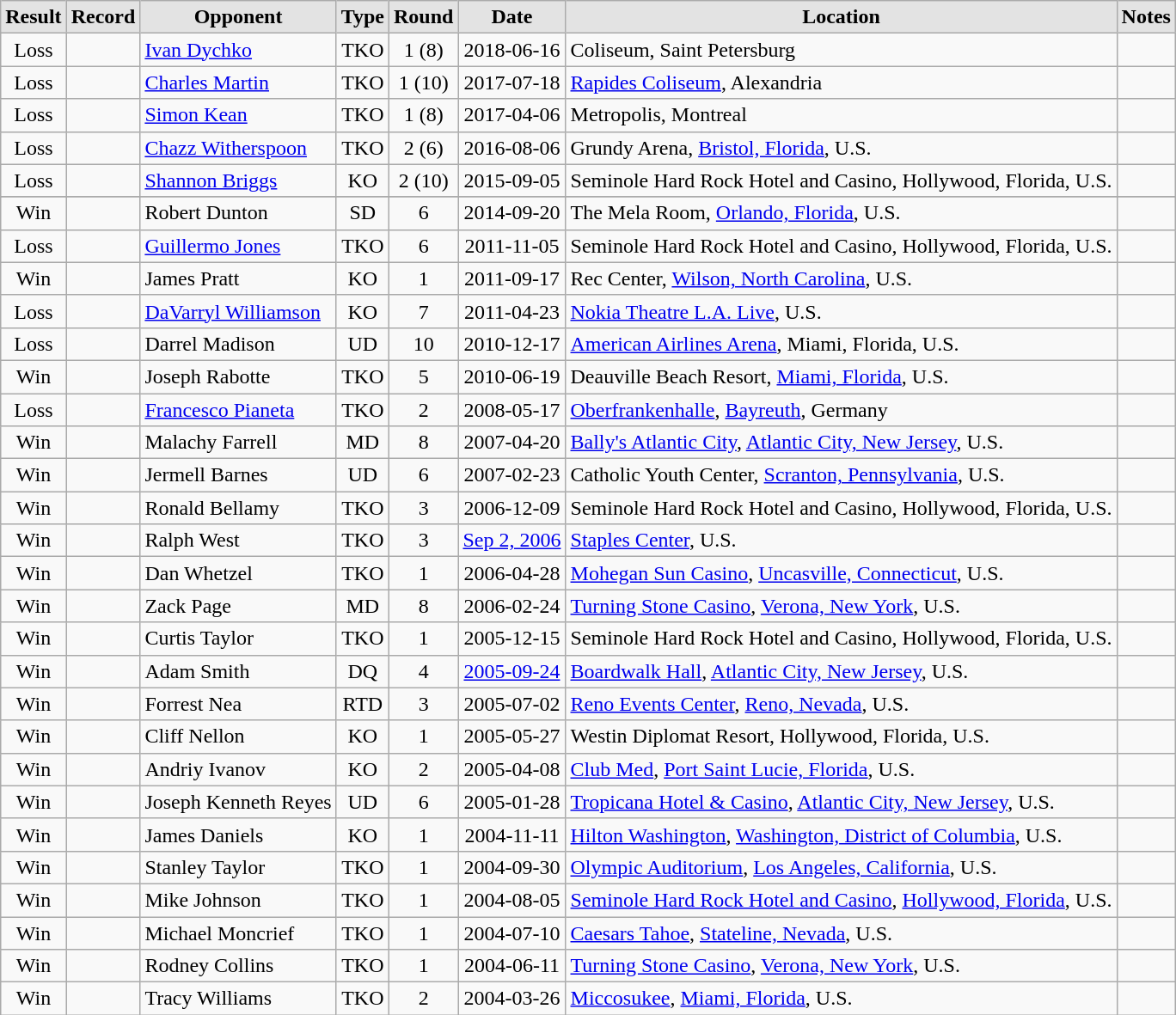<table class="wikitable" style="text-align:center">
<tr>
<td style="border-style: none none solid solid; background: #e3e3e3"><strong>Result</strong></td>
<td style="border-style: none none solid solid; background: #e3e3e3"><strong>Record</strong></td>
<td style="border-style: none none solid solid; background: #e3e3e3"><strong>Opponent</strong></td>
<td style="border-style: none none solid solid; background: #e3e3e3"><strong>Type</strong></td>
<td style="border-style: none none solid solid; background: #e3e3e3"><strong>Round</strong></td>
<td style="border-style: none none solid solid; background: #e3e3e3"><strong>Date</strong></td>
<td style="border-style: none none solid solid; background: #e3e3e3"><strong>Location</strong></td>
<td style="border-style: none none solid solid; background: #e3e3e3"><strong>Notes</strong></td>
</tr>
<tr align=center>
<td>Loss</td>
<td></td>
<td align=left> <a href='#'>Ivan Dychko</a></td>
<td>TKO</td>
<td>1 (8)</td>
<td>2018-06-16</td>
<td align=left> Coliseum, Saint Petersburg</td>
<td align=left></td>
</tr>
<tr>
<td>Loss</td>
<td></td>
<td align=left> <a href='#'>Charles Martin</a></td>
<td>TKO</td>
<td>1 (10)</td>
<td>2017-07-18</td>
<td align=left> <a href='#'>Rapides Coliseum</a>, Alexandria</td>
<td align=left></td>
</tr>
<tr>
<td>Loss</td>
<td></td>
<td align=left> <a href='#'>Simon Kean</a></td>
<td>TKO</td>
<td>1 (8)</td>
<td>2017-04-06</td>
<td align=left> Metropolis, Montreal</td>
<td align=left></td>
</tr>
<tr>
<td>Loss</td>
<td></td>
<td align=left> <a href='#'>Chazz Witherspoon</a></td>
<td>TKO</td>
<td>2 (6)</td>
<td>2016-08-06</td>
<td align=left> Grundy Arena, <a href='#'>Bristol, Florida</a>, U.S.</td>
<td align=left></td>
</tr>
<tr>
<td>Loss</td>
<td></td>
<td align=left> <a href='#'>Shannon Briggs</a></td>
<td>KO</td>
<td>2 (10)</td>
<td>2015-09-05</td>
<td align=left> Seminole Hard Rock Hotel and Casino, Hollywood, Florida, U.S.</td>
<td align=left></td>
</tr>
<tr>
</tr>
<tr align=center>
<td>Win</td>
<td></td>
<td align=left> Robert Dunton</td>
<td>SD</td>
<td>6</td>
<td>2014-09-20</td>
<td align=left> The Mela Room, <a href='#'>Orlando, Florida</a>, U.S.</td>
<td align=left></td>
</tr>
<tr>
<td>Loss</td>
<td></td>
<td align=left> <a href='#'>Guillermo Jones</a></td>
<td>TKO</td>
<td>6</td>
<td>2011-11-05</td>
<td align=left> Seminole Hard Rock Hotel and Casino, Hollywood, Florida, U.S.</td>
<td align=left></td>
</tr>
<tr>
<td>Win</td>
<td></td>
<td align=left> James Pratt</td>
<td>KO</td>
<td>1</td>
<td>2011-09-17</td>
<td align=left> Rec Center, <a href='#'>Wilson, North Carolina</a>, U.S.</td>
<td align=left></td>
</tr>
<tr>
<td>Loss</td>
<td></td>
<td align=left> <a href='#'>DaVarryl Williamson</a></td>
<td>KO</td>
<td>7</td>
<td>2011-04-23</td>
<td align=left> <a href='#'>Nokia Theatre L.A. Live</a>, U.S.</td>
<td align=left></td>
</tr>
<tr>
<td>Loss</td>
<td></td>
<td align=left> Darrel Madison</td>
<td>UD</td>
<td>10</td>
<td>2010-12-17</td>
<td align=left> <a href='#'>American Airlines Arena</a>, Miami, Florida, U.S.</td>
<td align=left></td>
</tr>
<tr>
<td>Win</td>
<td></td>
<td align=left> Joseph Rabotte</td>
<td>TKO</td>
<td>5</td>
<td>2010-06-19</td>
<td align=left> Deauville Beach Resort, <a href='#'>Miami, Florida</a>, U.S.</td>
<td align=left></td>
</tr>
<tr>
<td>Loss</td>
<td></td>
<td align=left> <a href='#'>Francesco Pianeta</a></td>
<td>TKO</td>
<td>2</td>
<td>2008-05-17</td>
<td align=left> <a href='#'>Oberfrankenhalle</a>, <a href='#'>Bayreuth</a>, Germany</td>
<td align=left></td>
</tr>
<tr>
<td>Win</td>
<td></td>
<td align=left> Malachy Farrell</td>
<td>MD</td>
<td>8</td>
<td>2007-04-20</td>
<td align=left> <a href='#'>Bally's Atlantic City</a>, <a href='#'>Atlantic City, New Jersey</a>, U.S.</td>
<td align=left></td>
</tr>
<tr>
<td>Win</td>
<td></td>
<td align=left> Jermell Barnes</td>
<td>UD</td>
<td>6</td>
<td>2007-02-23</td>
<td align=left> Catholic Youth Center, <a href='#'>Scranton, Pennsylvania</a>, U.S.</td>
<td align=left></td>
</tr>
<tr>
<td>Win</td>
<td></td>
<td align=left> Ronald Bellamy</td>
<td>TKO</td>
<td>3</td>
<td>2006-12-09</td>
<td align=left> Seminole Hard Rock Hotel and Casino, Hollywood, Florida, U.S.</td>
<td align=left></td>
</tr>
<tr>
<td>Win</td>
<td></td>
<td align=left> Ralph West</td>
<td>TKO</td>
<td>3</td>
<td><a href='#'>Sep 2, 2006</a></td>
<td align=left> <a href='#'>Staples Center</a>, U.S.</td>
<td align=left></td>
</tr>
<tr>
<td>Win</td>
<td></td>
<td align=left> Dan Whetzel</td>
<td>TKO</td>
<td>1</td>
<td>2006-04-28</td>
<td align=left> <a href='#'>Mohegan Sun Casino</a>, <a href='#'>Uncasville, Connecticut</a>, U.S.</td>
<td align=left></td>
</tr>
<tr>
<td>Win</td>
<td></td>
<td align=left> Zack Page</td>
<td>MD</td>
<td>8</td>
<td>2006-02-24</td>
<td align=left> <a href='#'>Turning Stone Casino</a>, <a href='#'>Verona, New York</a>, U.S.</td>
<td align=left></td>
</tr>
<tr>
<td>Win</td>
<td></td>
<td align=left> Curtis Taylor</td>
<td>TKO</td>
<td>1</td>
<td>2005-12-15</td>
<td align=left> Seminole Hard Rock Hotel and Casino, Hollywood, Florida, U.S.</td>
<td align=left></td>
</tr>
<tr>
<td>Win</td>
<td></td>
<td align=left> Adam Smith</td>
<td>DQ</td>
<td>4</td>
<td><a href='#'>2005-09-24</a></td>
<td align=left> <a href='#'>Boardwalk Hall</a>, <a href='#'>Atlantic City, New Jersey</a>, U.S.</td>
<td align=left></td>
</tr>
<tr>
<td>Win</td>
<td></td>
<td align=left> Forrest Nea</td>
<td>RTD</td>
<td>3</td>
<td>2005-07-02</td>
<td align=left> <a href='#'>Reno Events Center</a>, <a href='#'>Reno, Nevada</a>, U.S.</td>
<td align=left></td>
</tr>
<tr>
<td>Win</td>
<td></td>
<td align=left> Cliff Nellon</td>
<td>KO</td>
<td>1</td>
<td>2005-05-27</td>
<td align=left> Westin Diplomat Resort, Hollywood, Florida, U.S.</td>
<td align=left></td>
</tr>
<tr>
<td>Win</td>
<td></td>
<td align=left> Andriy Ivanov</td>
<td>KO</td>
<td>2</td>
<td>2005-04-08</td>
<td align=left> <a href='#'>Club Med</a>, <a href='#'>Port Saint Lucie, Florida</a>, U.S.</td>
<td align=left></td>
</tr>
<tr>
<td>Win</td>
<td></td>
<td align=left> Joseph Kenneth Reyes</td>
<td>UD</td>
<td>6</td>
<td>2005-01-28</td>
<td align=left> <a href='#'>Tropicana Hotel & Casino</a>, <a href='#'>Atlantic City, New Jersey</a>, U.S.</td>
<td align=left></td>
</tr>
<tr>
<td>Win</td>
<td></td>
<td align=left> James Daniels</td>
<td>KO</td>
<td>1</td>
<td>2004-11-11</td>
<td align=left> <a href='#'>Hilton Washington</a>, <a href='#'>Washington, District of Columbia</a>, U.S.</td>
<td align=left></td>
</tr>
<tr>
<td>Win</td>
<td></td>
<td align=left> Stanley Taylor</td>
<td>TKO</td>
<td>1</td>
<td>2004-09-30</td>
<td align=left> <a href='#'>Olympic Auditorium</a>, <a href='#'>Los Angeles, California</a>, U.S.</td>
<td align=left></td>
</tr>
<tr>
<td>Win</td>
<td></td>
<td align=left> Mike Johnson</td>
<td>TKO</td>
<td>1</td>
<td>2004-08-05</td>
<td align=left> <a href='#'>Seminole Hard Rock Hotel and Casino</a>, <a href='#'>Hollywood, Florida</a>, U.S.</td>
<td align=left></td>
</tr>
<tr>
<td>Win</td>
<td></td>
<td align=left> Michael Moncrief</td>
<td>TKO</td>
<td>1</td>
<td>2004-07-10</td>
<td align=left> <a href='#'>Caesars Tahoe</a>, <a href='#'>Stateline, Nevada</a>, U.S.</td>
<td align=left></td>
</tr>
<tr>
<td>Win</td>
<td></td>
<td align=left> Rodney Collins</td>
<td>TKO</td>
<td>1</td>
<td>2004-06-11</td>
<td align=left> <a href='#'>Turning Stone Casino</a>, <a href='#'>Verona, New York</a>, U.S.</td>
<td align=left></td>
</tr>
<tr>
<td>Win</td>
<td></td>
<td align=left> Tracy Williams</td>
<td>TKO</td>
<td>2</td>
<td>2004-03-26</td>
<td align=left> <a href='#'>Miccosukee</a>, <a href='#'>Miami, Florida</a>, U.S.</td>
<td align=left></td>
</tr>
</table>
